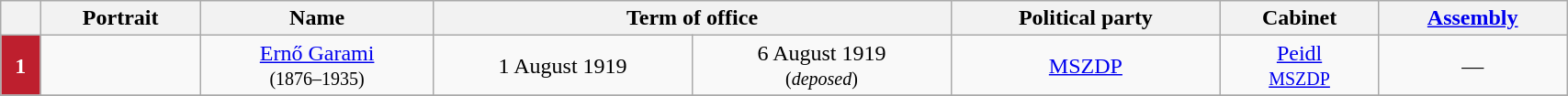<table class="wikitable" style="width:90%; text-align:center;">
<tr>
<th></th>
<th>Portrait</th>
<th>Name<br></th>
<th colspan=2>Term of office</th>
<th>Political party</th>
<th>Cabinet</th>
<th><a href='#'>Assembly</a><br></th>
</tr>
<tr>
<th style="background-color:#BE1F2E; color:white">1</th>
<td></td>
<td><a href='#'>Ernő Garami</a><br><small>(1876–1935)</small></td>
<td>1 August 1919</td>
<td>6 August 1919<br><small>(<em>deposed</em>)</small></td>
<td><a href='#'>MSZDP</a></td>
<td><a href='#'>Peidl</a><br><small><a href='#'>MSZDP</a></small></td>
<td>—</td>
</tr>
<tr>
</tr>
</table>
